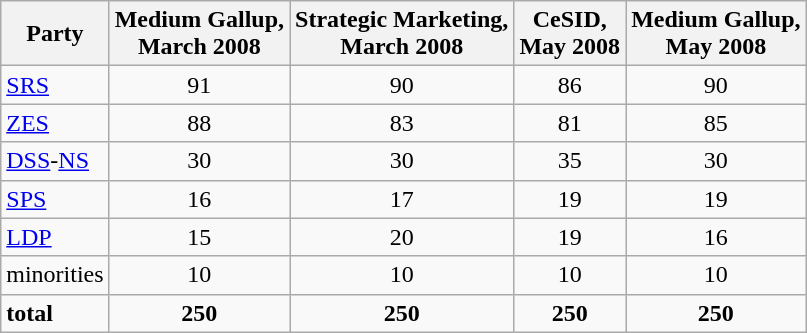<table class="wikitable sortable">
<tr>
<th>Party</th>
<th>Medium Gallup,<br> March 2008</th>
<th>Strategic Marketing,<br> March 2008</th>
<th>CeSID,<br> May 2008</th>
<th>Medium Gallup,<br> May 2008</th>
</tr>
<tr>
<td><a href='#'>SRS</a></td>
<td align="center">91</td>
<td align="center">90</td>
<td align="center">86</td>
<td align="center">90</td>
</tr>
<tr>
<td><a href='#'>ZES</a></td>
<td align="center">88</td>
<td align="center">83</td>
<td align="center">81</td>
<td align="center">85</td>
</tr>
<tr>
<td><a href='#'>DSS</a>-<a href='#'>NS</a></td>
<td align="center">30</td>
<td align="center">30</td>
<td align="center">35</td>
<td align="center">30</td>
</tr>
<tr>
<td><a href='#'>SPS</a></td>
<td align="center">16</td>
<td align="center">17</td>
<td align="center">19</td>
<td align="center">19</td>
</tr>
<tr>
<td><a href='#'>LDP</a></td>
<td align="center">15</td>
<td align="center">20</td>
<td align="center">19</td>
<td align="center">16</td>
</tr>
<tr>
<td>minorities</td>
<td align="center">10</td>
<td align="center">10</td>
<td align="center">10</td>
<td align="center">10</td>
</tr>
<tr>
<td><strong>total</strong></td>
<td align="center"><strong>250</strong></td>
<td align="center"><strong>250</strong></td>
<td align="center"><strong>250</strong></td>
<td align="center"><strong>250</strong></td>
</tr>
</table>
